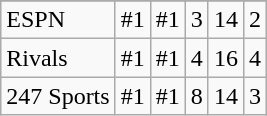<table class="wikitable">
<tr>
</tr>
<tr>
<td>ESPN</td>
<td>#1</td>
<td>#1</td>
<td>3</td>
<td>14</td>
<td>2</td>
</tr>
<tr>
<td>Rivals</td>
<td>#1</td>
<td>#1</td>
<td>4</td>
<td>16</td>
<td>4</td>
</tr>
<tr>
<td>247 Sports</td>
<td>#1</td>
<td>#1</td>
<td>8</td>
<td>14</td>
<td>3</td>
</tr>
</table>
